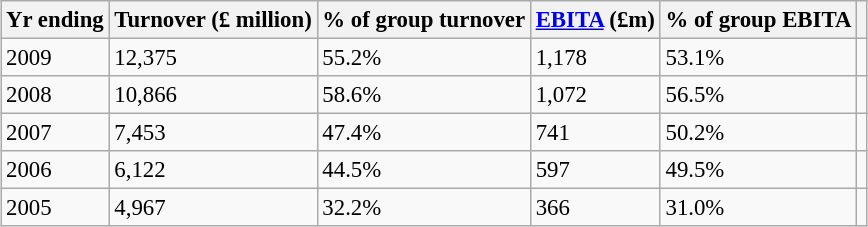<table class="wikitable" border="1" style="font-size:95%; margin:auto;">
<tr>
<th>Yr ending</th>
<th>Turnover (£ million)</th>
<th>% of group turnover</th>
<th><a href='#'>EBITA</a> (£m)</th>
<th>% of group EBITA</th>
<th></th>
</tr>
<tr>
<td>2009</td>
<td>12,375</td>
<td>55.2%</td>
<td>1,178</td>
<td>53.1%</td>
<td></td>
</tr>
<tr>
<td>2008</td>
<td>10,866</td>
<td>58.6%</td>
<td>1,072</td>
<td>56.5%</td>
<td></td>
</tr>
<tr>
<td>2007</td>
<td>7,453</td>
<td>47.4%</td>
<td>741</td>
<td>50.2%</td>
<td></td>
</tr>
<tr>
<td>2006</td>
<td>6,122</td>
<td>44.5%</td>
<td>597</td>
<td>49.5%</td>
<td></td>
</tr>
<tr>
<td>2005</td>
<td>4,967</td>
<td>32.2%</td>
<td>366</td>
<td>31.0%</td>
<td></td>
</tr>
</table>
